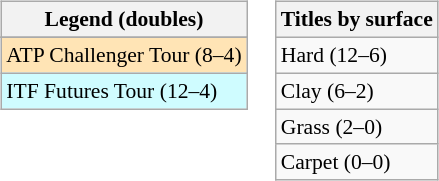<table>
<tr valign=top>
<td><br><table class=wikitable style=font-size:90%>
<tr>
<th>Legend (doubles)</th>
</tr>
<tr bgcolor=e5d1cb>
</tr>
<tr bgcolor=moccasin>
<td>ATP Challenger Tour (8–4)</td>
</tr>
<tr bgcolor=cffcff>
<td>ITF Futures Tour (12–4)</td>
</tr>
</table>
</td>
<td><br><table class=wikitable style=font-size:90%>
<tr>
<th>Titles by surface</th>
</tr>
<tr>
<td>Hard (12–6)</td>
</tr>
<tr>
<td>Clay (6–2)</td>
</tr>
<tr>
<td>Grass (2–0)</td>
</tr>
<tr>
<td>Carpet (0–0)</td>
</tr>
</table>
</td>
</tr>
</table>
